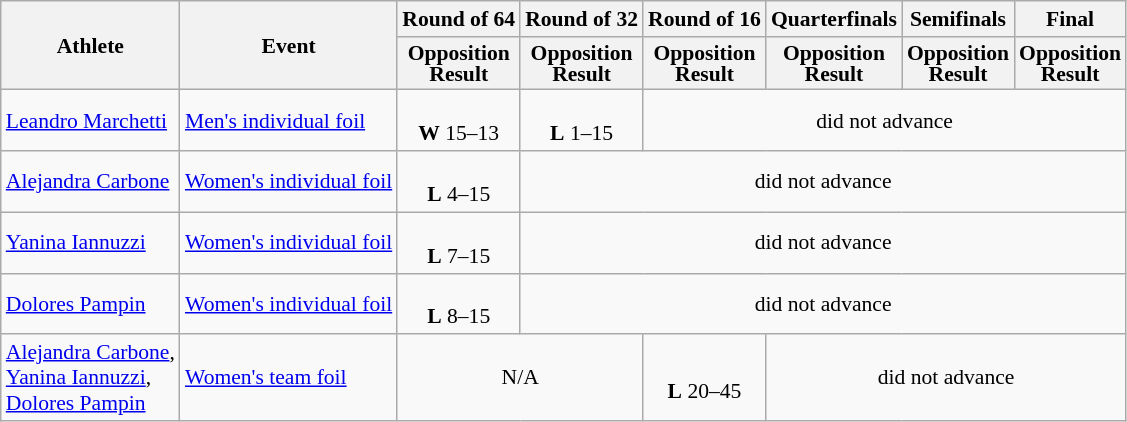<table class="wikitable" style="font-size:90%">
<tr>
<th rowspan="2">Athlete</th>
<th rowspan="2">Event</th>
<th>Round of 64</th>
<th>Round of 32</th>
<th>Round of 16</th>
<th>Quarterfinals</th>
<th>Semifinals</th>
<th>Final</th>
</tr>
<tr>
<th style="line-height:1em">Opposition<br>Result</th>
<th style="line-height:1em">Opposition<br>Result</th>
<th style="line-height:1em">Opposition<br>Result</th>
<th style="line-height:1em">Opposition<br>Result</th>
<th style="line-height:1em">Opposition<br>Result</th>
<th style="line-height:1em">Opposition<br>Result</th>
</tr>
<tr>
<td><a href='#'>Leandro Marchetti</a></td>
<td><a href='#'>Men's individual foil</a></td>
<td align="center"><br><strong>W</strong> 15–13</td>
<td align="center"><br><strong>L</strong> 1–15</td>
<td align="center" colspan="4">did not advance</td>
</tr>
<tr>
<td><a href='#'>Alejandra Carbone</a></td>
<td><a href='#'>Women's individual foil</a></td>
<td align="center"><br><strong>L</strong> 4–15</td>
<td align="center" colspan="5">did not advance</td>
</tr>
<tr>
<td><a href='#'>Yanina Iannuzzi</a></td>
<td><a href='#'>Women's individual foil</a></td>
<td align="center"><br><strong>L</strong> 7–15</td>
<td align="center" colspan="5">did not advance</td>
</tr>
<tr>
<td><a href='#'>Dolores Pampin</a></td>
<td><a href='#'>Women's individual foil</a></td>
<td align="center"><br><strong>L</strong> 8–15</td>
<td align="center" colspan="5">did not advance</td>
</tr>
<tr>
<td><a href='#'>Alejandra Carbone</a>, <br> <a href='#'>Yanina Iannuzzi</a>, <br> <a href='#'>Dolores Pampin</a></td>
<td><a href='#'>Women's team foil</a></td>
<td align="center" colspan="2">N/A</td>
<td align="center"><br><strong>L</strong> 20–45</td>
<td align="center" colspan="4">did not advance</td>
</tr>
</table>
